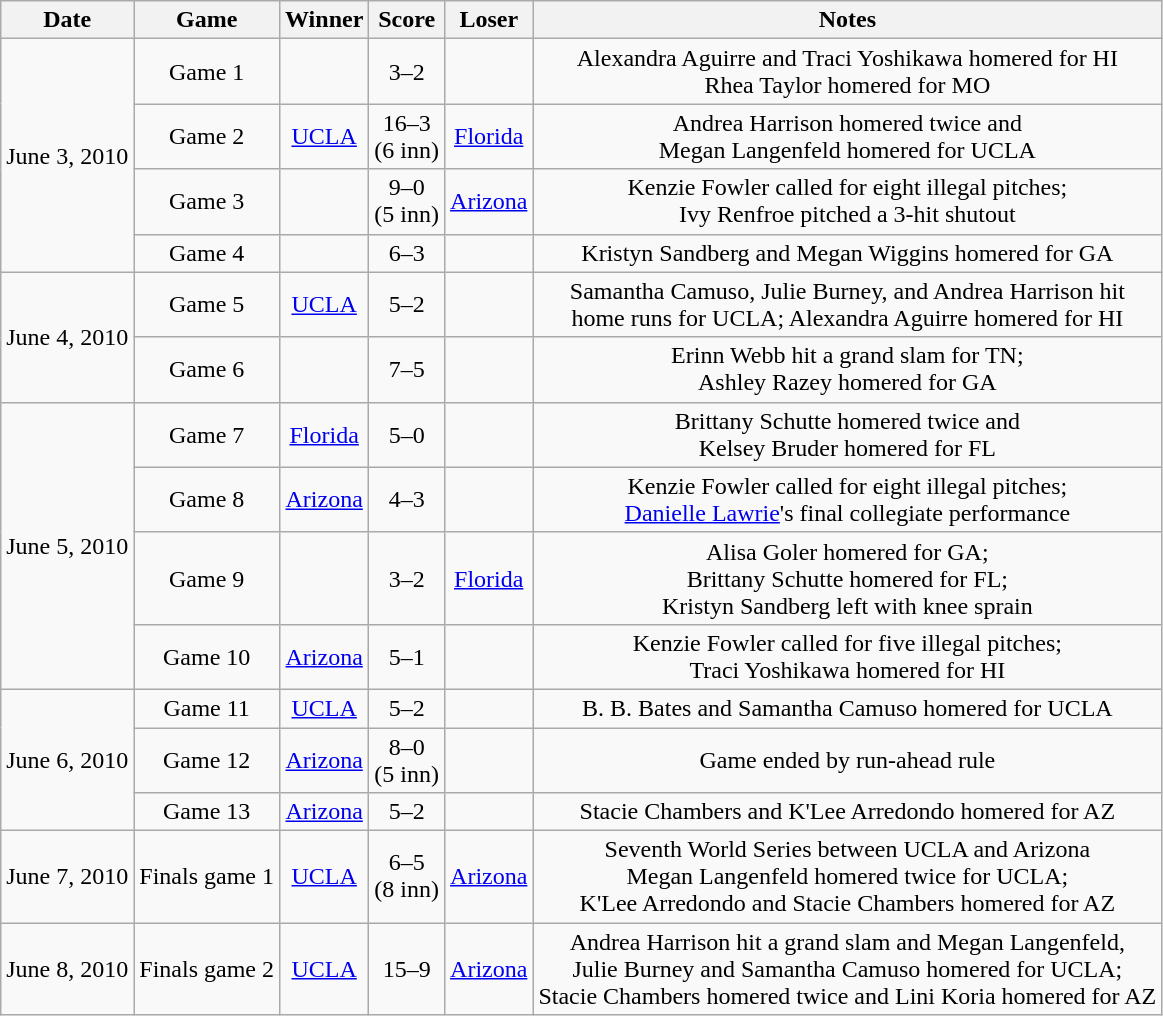<table class="wikitable">
<tr>
<th>Date</th>
<th>Game</th>
<th>Winner</th>
<th>Score</th>
<th>Loser</th>
<th>Notes</th>
</tr>
<tr align=center>
<td rowspan=4>June 3, 2010</td>
<td>Game 1</td>
<td></td>
<td>3–2</td>
<td></td>
<td>Alexandra Aguirre and Traci Yoshikawa homered for HI<br>Rhea Taylor homered for MO</td>
</tr>
<tr align=center>
<td>Game 2</td>
<td><a href='#'>UCLA</a></td>
<td>16–3<br>(6 inn)</td>
<td><a href='#'>Florida</a></td>
<td>Andrea Harrison homered twice and<br>Megan Langenfeld homered for UCLA</td>
</tr>
<tr align=center>
<td>Game 3</td>
<td></td>
<td>9–0<br>(5 inn)</td>
<td><a href='#'>Arizona</a></td>
<td>Kenzie Fowler called for eight illegal pitches;<br>Ivy Renfroe pitched a 3-hit shutout</td>
</tr>
<tr align=center>
<td>Game 4</td>
<td></td>
<td>6–3</td>
<td></td>
<td>Kristyn Sandberg and Megan Wiggins homered for GA</td>
</tr>
<tr align=center>
<td rowspan=2>June 4, 2010</td>
<td>Game 5</td>
<td><a href='#'>UCLA</a></td>
<td>5–2</td>
<td></td>
<td>Samantha Camuso, Julie Burney, and Andrea Harrison hit<br>home runs for UCLA; Alexandra Aguirre homered for HI</td>
</tr>
<tr align=center>
<td>Game 6</td>
<td></td>
<td>7–5</td>
<td></td>
<td>Erinn Webb hit a grand slam for TN;<br>Ashley Razey homered for GA</td>
</tr>
<tr align=center>
<td rowspan=4>June 5, 2010</td>
<td>Game 7</td>
<td><a href='#'>Florida</a></td>
<td>5–0</td>
<td></td>
<td>Brittany Schutte homered twice and<br>Kelsey Bruder homered for FL</td>
</tr>
<tr align=center>
<td>Game 8</td>
<td><a href='#'>Arizona</a></td>
<td>4–3</td>
<td></td>
<td>Kenzie Fowler called for eight illegal pitches;<br><a href='#'>Danielle Lawrie</a>'s final collegiate performance</td>
</tr>
<tr align=center>
<td>Game 9</td>
<td></td>
<td>3–2</td>
<td><a href='#'>Florida</a></td>
<td>Alisa Goler homered for GA;<br>Brittany Schutte homered for FL;<br>Kristyn Sandberg left with knee sprain</td>
</tr>
<tr align=center>
<td>Game 10</td>
<td><a href='#'>Arizona</a></td>
<td>5–1</td>
<td></td>
<td>Kenzie Fowler called for five illegal pitches;<br>Traci Yoshikawa homered for HI</td>
</tr>
<tr align=center>
<td rowspan=3>June 6, 2010</td>
<td>Game 11</td>
<td><a href='#'>UCLA</a></td>
<td>5–2</td>
<td></td>
<td>B. B. Bates and Samantha Camuso homered for UCLA</td>
</tr>
<tr align=center>
<td>Game 12</td>
<td><a href='#'>Arizona</a></td>
<td>8–0<br>(5 inn)</td>
<td></td>
<td>Game ended by run-ahead rule</td>
</tr>
<tr align=center>
<td>Game 13</td>
<td><a href='#'>Arizona</a></td>
<td>5–2</td>
<td></td>
<td>Stacie Chambers and K'Lee Arredondo homered for AZ</td>
</tr>
<tr align=center>
<td>June 7, 2010</td>
<td>Finals game 1</td>
<td><a href='#'>UCLA</a></td>
<td>6–5<br>(8 inn)</td>
<td><a href='#'>Arizona</a></td>
<td>Seventh World Series between UCLA and Arizona<br>Megan Langenfeld homered twice for UCLA;<br>K'Lee Arredondo and Stacie Chambers homered for AZ</td>
</tr>
<tr align=center>
<td>June 8, 2010</td>
<td>Finals game 2</td>
<td><a href='#'>UCLA</a></td>
<td>15–9</td>
<td><a href='#'>Arizona</a></td>
<td>Andrea Harrison hit a grand slam and Megan Langenfeld,<br>Julie Burney and Samantha Camuso homered for UCLA;<br>Stacie Chambers homered twice and Lini Koria homered for AZ</td>
</tr>
</table>
